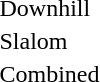<table>
<tr>
<td>Downhill</td>
<td></td>
<td></td>
<td></td>
</tr>
<tr>
<td>Slalom</td>
<td></td>
<td></td>
<td></td>
</tr>
<tr>
<td>Combined</td>
<td></td>
<td></td>
<td></td>
</tr>
</table>
